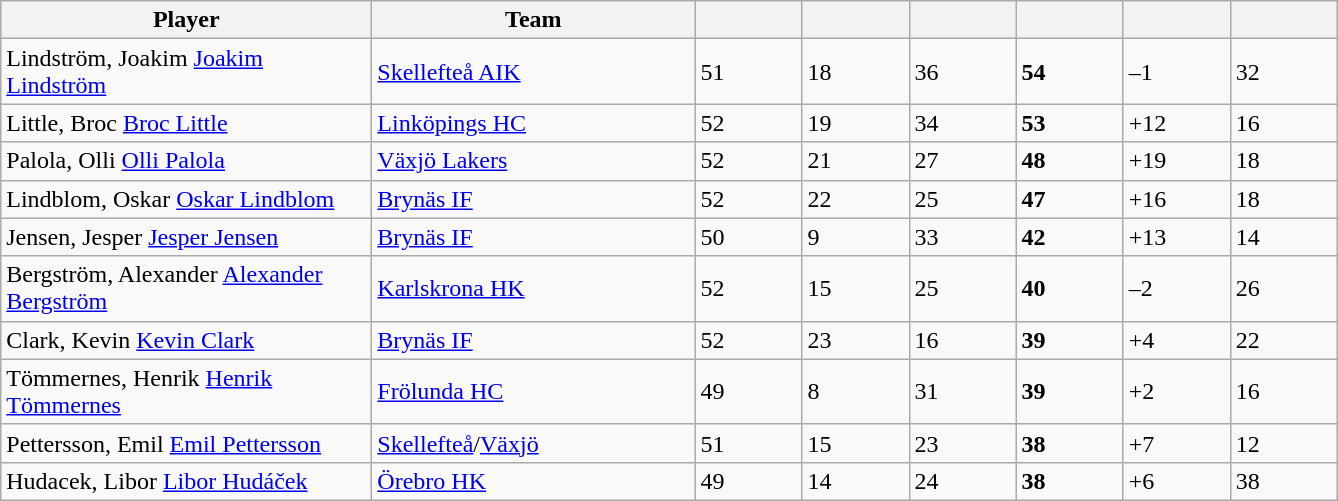<table class="wikitable sortable">
<tr>
<th style="width: 15em;">Player</th>
<th style="width: 13em;">Team</th>
<th style="width: 4em;"></th>
<th style="width: 4em;"></th>
<th style="width: 4em;"></th>
<th style="width: 4em;"></th>
<th style="width: 4em;"></th>
<th style="width: 4em;"></th>
</tr>
<tr>
<td><span>Lindström, Joakim</span> <a href='#'>Joakim Lindström</a></td>
<td><a href='#'>Skellefteå AIK</a></td>
<td>51</td>
<td>18</td>
<td>36</td>
<td><strong>54</strong></td>
<td>–1</td>
<td>32</td>
</tr>
<tr>
<td><span>Little, Broc</span> <a href='#'>Broc Little</a></td>
<td><a href='#'>Linköpings HC</a></td>
<td>52</td>
<td>19</td>
<td>34</td>
<td><strong>53</strong></td>
<td>+12</td>
<td>16</td>
</tr>
<tr>
<td><span>Palola, Olli</span> <a href='#'>Olli Palola</a></td>
<td><a href='#'>Växjö Lakers</a></td>
<td>52</td>
<td>21</td>
<td>27</td>
<td><strong>48</strong></td>
<td>+19</td>
<td>18</td>
</tr>
<tr>
<td><span>Lindblom, Oskar</span> <a href='#'>Oskar Lindblom</a></td>
<td><a href='#'>Brynäs IF</a></td>
<td>52</td>
<td>22</td>
<td>25</td>
<td><strong>47</strong></td>
<td>+16</td>
<td>18</td>
</tr>
<tr>
<td><span>Jensen, Jesper</span> <a href='#'>Jesper Jensen</a></td>
<td><a href='#'>Brynäs IF</a></td>
<td>50</td>
<td>9</td>
<td>33</td>
<td><strong>42</strong></td>
<td>+13</td>
<td>14</td>
</tr>
<tr>
<td><span>Bergström, Alexander</span> <a href='#'>Alexander Bergström</a></td>
<td><a href='#'>Karlskrona HK</a></td>
<td>52</td>
<td>15</td>
<td>25</td>
<td><strong>40</strong></td>
<td>–2</td>
<td>26</td>
</tr>
<tr>
<td><span>Clark, Kevin</span> <a href='#'>Kevin Clark</a></td>
<td><a href='#'>Brynäs IF</a></td>
<td>52</td>
<td>23</td>
<td>16</td>
<td><strong>39</strong></td>
<td>+4</td>
<td>22</td>
</tr>
<tr>
<td><span>Tömmernes, Henrik</span> <a href='#'>Henrik Tömmernes</a></td>
<td><a href='#'>Frölunda HC</a></td>
<td>49</td>
<td>8</td>
<td>31</td>
<td><strong>39</strong></td>
<td>+2</td>
<td>16</td>
</tr>
<tr>
<td><span>Pettersson, Emil</span> <a href='#'>Emil Pettersson</a></td>
<td><a href='#'>Skellefteå</a>/<a href='#'>Växjö</a></td>
<td>51</td>
<td>15</td>
<td>23</td>
<td><strong>38</strong></td>
<td>+7</td>
<td>12</td>
</tr>
<tr>
<td><span>Hudacek, Libor</span> <a href='#'>Libor Hudáček</a></td>
<td><a href='#'>Örebro HK</a></td>
<td>49</td>
<td>14</td>
<td>24</td>
<td><strong>38</strong></td>
<td>+6</td>
<td>38</td>
</tr>
</table>
